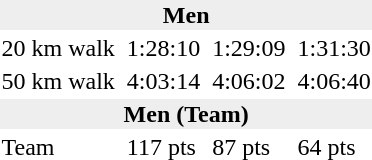<table>
<tr>
<td colspan=7 bgcolor=#eeeeee style=text-align:center;><strong>Men</strong></td>
</tr>
<tr>
<td>20 km walk</td>
<td></td>
<td>1:28:10</td>
<td></td>
<td>1:29:09</td>
<td></td>
<td>1:31:30</td>
</tr>
<tr>
<td>50 km walk</td>
<td></td>
<td>4:03:14</td>
<td></td>
<td>4:06:02</td>
<td></td>
<td>4:06:40</td>
</tr>
<tr>
<td colspan=7 bgcolor=#eeeeee style=text-align:center;><strong>Men (Team)</strong></td>
</tr>
<tr>
<td>Team</td>
<td></td>
<td>117 pts</td>
<td></td>
<td>87 pts</td>
<td></td>
<td>64 pts</td>
</tr>
</table>
